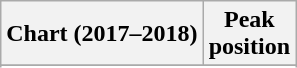<table class="wikitable sortable plainrowheaders">
<tr>
<th>Chart (2017–2018)</th>
<th>Peak<br>position</th>
</tr>
<tr>
</tr>
<tr>
</tr>
</table>
